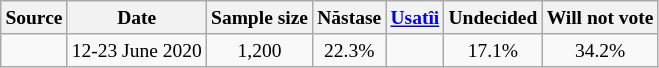<table class="wikitable" style="text-align:center; font-size:small;">
<tr>
<th>Source</th>
<th>Date</th>
<th>Sample size</th>
<th>Năstase<br></th>
<th><a href='#'>Usatîi</a><br></th>
<th>Undecided</th>
<th>Will not vote</th>
</tr>
<tr>
<td></td>
<td>12-23 June 2020</td>
<td>1,200</td>
<td>22.3%</td>
<td></td>
<td>17.1%</td>
<td>34.2%</td>
</tr>
</table>
